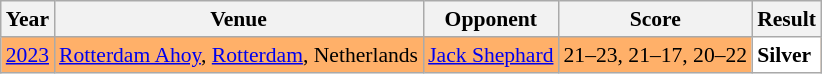<table class="sortable wikitable" style="font-size: 90%;">
<tr>
<th>Year</th>
<th>Venue</th>
<th>Opponent</th>
<th>Score</th>
<th>Result</th>
</tr>
<tr style="background:#FFB069">
<td align="center"><a href='#'>2023</a></td>
<td align="left"><a href='#'>Rotterdam Ahoy</a>, <a href='#'>Rotterdam</a>, Netherlands</td>
<td align="left"> <a href='#'>Jack Shephard</a></td>
<td align="left">21–23, 21–17, 20–22</td>
<td style="text-align:left; background:white"> <strong>Silver</strong></td>
</tr>
</table>
